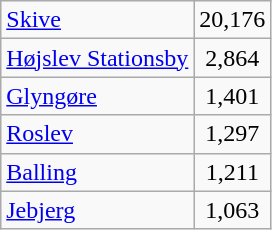<table class="wikitable style="margin-right:1em>
<tr>
<td><a href='#'>Skive</a></td>
<td align="center">20,176</td>
</tr>
<tr>
<td><a href='#'>Højslev Stationsby</a></td>
<td align="center">2,864</td>
</tr>
<tr>
<td><a href='#'>Glyngøre</a></td>
<td align="center">1,401</td>
</tr>
<tr>
<td><a href='#'>Roslev</a></td>
<td align="center">1,297</td>
</tr>
<tr>
<td><a href='#'>Balling</a></td>
<td align="center">1,211</td>
</tr>
<tr>
<td><a href='#'>Jebjerg</a></td>
<td align="center">1,063</td>
</tr>
</table>
